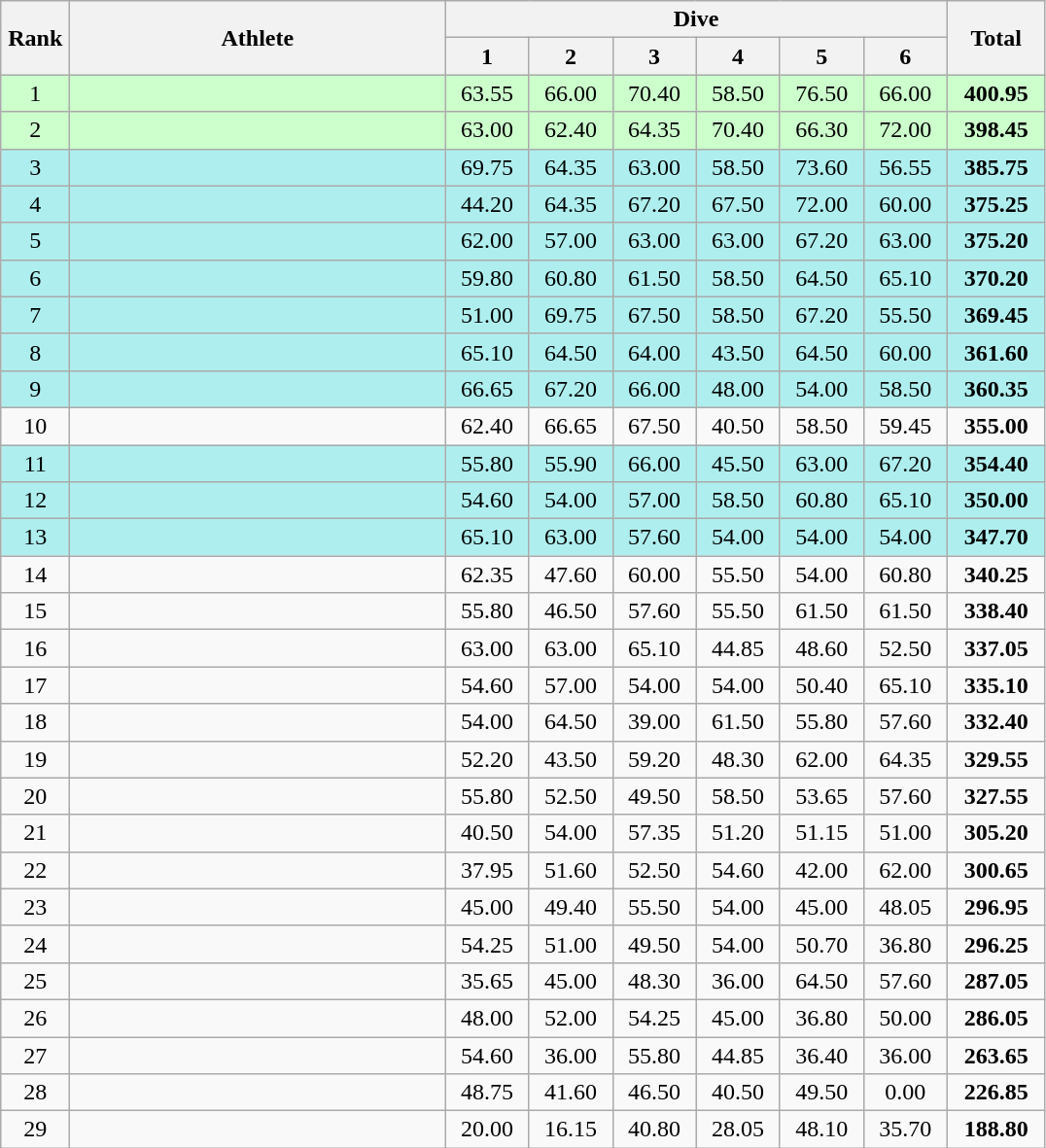<table class="wikitable" style="text-align:center">
<tr>
<th rowspan="2" width="40">Rank</th>
<th rowspan="2" width="250">Athlete</th>
<th colspan="6">Dive</th>
<th rowspan="2" width="60">Total</th>
</tr>
<tr>
<th width="50">1</th>
<th width="50">2</th>
<th width="50">3</th>
<th width="50">4</th>
<th width="50">5</th>
<th width="50">6</th>
</tr>
<tr bgcolor="ccffcc">
<td>1</td>
<td align="left"></td>
<td>63.55</td>
<td>66.00</td>
<td>70.40</td>
<td>58.50</td>
<td>76.50</td>
<td>66.00</td>
<td><strong>400.95</strong></td>
</tr>
<tr bgcolor="ccffcc">
<td>2</td>
<td align="left"></td>
<td>63.00</td>
<td>62.40</td>
<td>64.35</td>
<td>70.40</td>
<td>66.30</td>
<td>72.00</td>
<td><strong>398.45</strong></td>
</tr>
<tr bgcolor="#afeeee">
<td>3</td>
<td align="left"></td>
<td>69.75</td>
<td>64.35</td>
<td>63.00</td>
<td>58.50</td>
<td>73.60</td>
<td>56.55</td>
<td><strong>385.75</strong></td>
</tr>
<tr bgcolor="#afeeee">
<td>4</td>
<td align="left"></td>
<td>44.20</td>
<td>64.35</td>
<td>67.20</td>
<td>67.50</td>
<td>72.00</td>
<td>60.00</td>
<td><strong>375.25</strong></td>
</tr>
<tr bgcolor="#afeeee">
<td>5</td>
<td align="left"></td>
<td>62.00</td>
<td>57.00</td>
<td>63.00</td>
<td>63.00</td>
<td>67.20</td>
<td>63.00</td>
<td><strong>375.20</strong></td>
</tr>
<tr bgcolor="#afeeee">
<td>6</td>
<td align="left"></td>
<td>59.80</td>
<td>60.80</td>
<td>61.50</td>
<td>58.50</td>
<td>64.50</td>
<td>65.10</td>
<td><strong>370.20</strong></td>
</tr>
<tr bgcolor="#afeeee">
<td>7</td>
<td align="left"></td>
<td>51.00</td>
<td>69.75</td>
<td>67.50</td>
<td>58.50</td>
<td>67.20</td>
<td>55.50</td>
<td><strong>369.45</strong></td>
</tr>
<tr bgcolor="#afeeee">
<td>8</td>
<td align="left"></td>
<td>65.10</td>
<td>64.50</td>
<td>64.00</td>
<td>43.50</td>
<td>64.50</td>
<td>60.00</td>
<td><strong>361.60</strong></td>
</tr>
<tr bgcolor="#afeeee">
<td>9</td>
<td align="left"></td>
<td>66.65</td>
<td>67.20</td>
<td>66.00</td>
<td>48.00</td>
<td>54.00</td>
<td>58.50</td>
<td><strong>360.35</strong></td>
</tr>
<tr>
<td>10</td>
<td align="left"></td>
<td>62.40</td>
<td>66.65</td>
<td>67.50</td>
<td>40.50</td>
<td>58.50</td>
<td>59.45</td>
<td><strong>355.00</strong></td>
</tr>
<tr bgcolor="#afeeee">
<td>11</td>
<td align="left"></td>
<td>55.80</td>
<td>55.90</td>
<td>66.00</td>
<td>45.50</td>
<td>63.00</td>
<td>67.20</td>
<td><strong>354.40</strong></td>
</tr>
<tr bgcolor="#afeeee">
<td>12</td>
<td align="left"></td>
<td>54.60</td>
<td>54.00</td>
<td>57.00</td>
<td>58.50</td>
<td>60.80</td>
<td>65.10</td>
<td><strong>350.00</strong></td>
</tr>
<tr bgcolor="#afeeee">
<td>13</td>
<td align="left"></td>
<td>65.10</td>
<td>63.00</td>
<td>57.60</td>
<td>54.00</td>
<td>54.00</td>
<td>54.00</td>
<td><strong>347.70</strong></td>
</tr>
<tr>
<td>14</td>
<td align="left"></td>
<td>62.35</td>
<td>47.60</td>
<td>60.00</td>
<td>55.50</td>
<td>54.00</td>
<td>60.80</td>
<td><strong>340.25</strong></td>
</tr>
<tr>
<td>15</td>
<td align="left"></td>
<td>55.80</td>
<td>46.50</td>
<td>57.60</td>
<td>55.50</td>
<td>61.50</td>
<td>61.50</td>
<td><strong>338.40</strong></td>
</tr>
<tr>
<td>16</td>
<td align="left"></td>
<td>63.00</td>
<td>63.00</td>
<td>65.10</td>
<td>44.85</td>
<td>48.60</td>
<td>52.50</td>
<td><strong>337.05</strong></td>
</tr>
<tr>
<td>17</td>
<td align="left"></td>
<td>54.60</td>
<td>57.00</td>
<td>54.00</td>
<td>54.00</td>
<td>50.40</td>
<td>65.10</td>
<td><strong>335.10</strong></td>
</tr>
<tr>
<td>18</td>
<td align="left"></td>
<td>54.00</td>
<td>64.50</td>
<td>39.00</td>
<td>61.50</td>
<td>55.80</td>
<td>57.60</td>
<td><strong>332.40</strong></td>
</tr>
<tr>
<td>19</td>
<td align="left"></td>
<td>52.20</td>
<td>43.50</td>
<td>59.20</td>
<td>48.30</td>
<td>62.00</td>
<td>64.35</td>
<td><strong>329.55</strong></td>
</tr>
<tr>
<td>20</td>
<td align="left"></td>
<td>55.80</td>
<td>52.50</td>
<td>49.50</td>
<td>58.50</td>
<td>53.65</td>
<td>57.60</td>
<td><strong>327.55</strong></td>
</tr>
<tr>
<td>21</td>
<td align="left"></td>
<td>40.50</td>
<td>54.00</td>
<td>57.35</td>
<td>51.20</td>
<td>51.15</td>
<td>51.00</td>
<td><strong>305.20</strong></td>
</tr>
<tr>
<td>22</td>
<td align="left"></td>
<td>37.95</td>
<td>51.60</td>
<td>52.50</td>
<td>54.60</td>
<td>42.00</td>
<td>62.00</td>
<td><strong>300.65</strong></td>
</tr>
<tr>
<td>23</td>
<td align="left"></td>
<td>45.00</td>
<td>49.40</td>
<td>55.50</td>
<td>54.00</td>
<td>45.00</td>
<td>48.05</td>
<td><strong>296.95</strong></td>
</tr>
<tr>
<td>24</td>
<td align="left"></td>
<td>54.25</td>
<td>51.00</td>
<td>49.50</td>
<td>54.00</td>
<td>50.70</td>
<td>36.80</td>
<td><strong>296.25</strong></td>
</tr>
<tr>
<td>25</td>
<td align="left"></td>
<td>35.65</td>
<td>45.00</td>
<td>48.30</td>
<td>36.00</td>
<td>64.50</td>
<td>57.60</td>
<td><strong>287.05</strong></td>
</tr>
<tr>
<td>26</td>
<td align="left"></td>
<td>48.00</td>
<td>52.00</td>
<td>54.25</td>
<td>45.00</td>
<td>36.80</td>
<td>50.00</td>
<td><strong>286.05</strong></td>
</tr>
<tr>
<td>27</td>
<td align="left"></td>
<td>54.60</td>
<td>36.00</td>
<td>55.80</td>
<td>44.85</td>
<td>36.40</td>
<td>36.00</td>
<td><strong>263.65</strong></td>
</tr>
<tr>
<td>28</td>
<td align="left"></td>
<td>48.75</td>
<td>41.60</td>
<td>46.50</td>
<td>40.50</td>
<td>49.50</td>
<td>0.00</td>
<td><strong>226.85</strong></td>
</tr>
<tr>
<td>29</td>
<td align="left"></td>
<td>20.00</td>
<td>16.15</td>
<td>40.80</td>
<td>28.05</td>
<td>48.10</td>
<td>35.70</td>
<td><strong>188.80</strong></td>
</tr>
</table>
